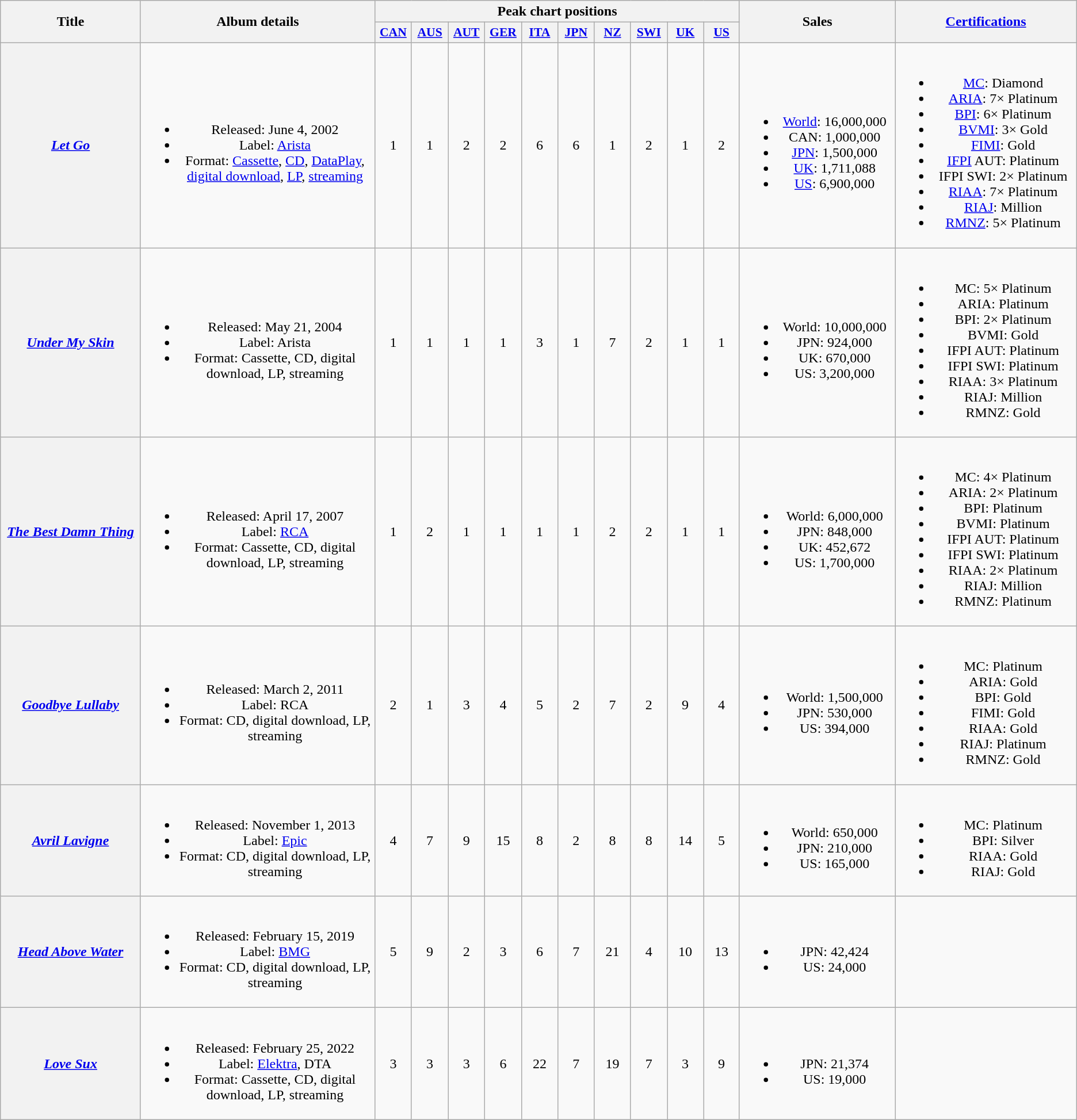<table class="wikitable plainrowheaders" style="text-align:center;">
<tr>
<th scope="col" rowspan="2" style="width:10em;">Title</th>
<th scope="col" rowspan="2" style="width:17em;">Album details</th>
<th scope="col" colspan="10">Peak chart positions</th>
<th scope="col" rowspan="2" style="width:11em;">Sales</th>
<th scope="col" rowspan="2" style="width:13em;"><a href='#'>Certifications</a></th>
</tr>
<tr>
<th scope="col" style="width:2.5em;font-size:90%;"><a href='#'>CAN</a><br></th>
<th scope="col" style="width:2.5em;font-size:90%;"><a href='#'>AUS</a><br></th>
<th scope="col" style="width:2.5em;font-size:90%;"><a href='#'>AUT</a><br></th>
<th scope="col" style="width:2.5em;font-size:90%;"><a href='#'>GER</a><br></th>
<th scope="col" style="width:2.5em;font-size:90%;"><a href='#'>ITA</a><br></th>
<th scope="col" style="width:2.5em;font-size:90%;"><a href='#'>JPN</a><br></th>
<th scope="col" style="width:2.5em;font-size:90%;"><a href='#'>NZ</a><br></th>
<th scope="col" style="width:2.5em;font-size:90%;"><a href='#'>SWI</a><br></th>
<th scope="col" style="width:2.5em;font-size:90%;"><a href='#'>UK</a><br></th>
<th scope="col" style="width:2.5em;font-size:90%;"><a href='#'>US</a><br></th>
</tr>
<tr>
<th scope="row"><em><a href='#'>Let Go</a></em></th>
<td><br><ul><li>Released: June 4, 2002</li><li>Label: <a href='#'>Arista</a></li><li>Format: <a href='#'>Cassette</a>, <a href='#'>CD</a>, <a href='#'>DataPlay</a>, <a href='#'>digital download</a>, <a href='#'>LP</a>, <a href='#'>streaming</a></li></ul></td>
<td>1</td>
<td>1</td>
<td>2</td>
<td>2</td>
<td>6</td>
<td>6</td>
<td>1</td>
<td>2</td>
<td>1</td>
<td>2</td>
<td><br><ul><li><a href='#'>World</a>: 16,000,000</li><li>CAN: 1,000,000</li><li><a href='#'>JPN</a>: 1,500,000</li><li><a href='#'>UK</a>: 1,711,088</li><li><a href='#'>US</a>: 6,900,000</li></ul></td>
<td><br><ul><li><a href='#'>MC</a>: Diamond</li><li><a href='#'>ARIA</a>: 7× Platinum</li><li><a href='#'>BPI</a>: 6× Platinum</li><li><a href='#'>BVMI</a>: 3× Gold</li><li><a href='#'>FIMI</a>: Gold</li><li><a href='#'>IFPI</a> AUT: Platinum</li><li>IFPI SWI: 2× Platinum</li><li><a href='#'>RIAA</a>: 7× Platinum</li><li><a href='#'>RIAJ</a>: Million</li><li><a href='#'>RMNZ</a>: 5× Platinum</li></ul></td>
</tr>
<tr>
<th scope="row"><em><a href='#'>Under My Skin</a></em></th>
<td><br><ul><li>Released: May 21, 2004</li><li>Label: Arista</li><li>Format: Cassette, CD, digital download, LP, streaming</li></ul></td>
<td>1</td>
<td>1</td>
<td>1</td>
<td>1</td>
<td>3</td>
<td>1</td>
<td>7</td>
<td>2</td>
<td>1</td>
<td>1</td>
<td><br><ul><li>World: 10,000,000</li><li>JPN: 924,000</li><li>UK: 670,000</li><li>US: 3,200,000</li></ul></td>
<td><br><ul><li>MC: 5× Platinum</li><li>ARIA: Platinum</li><li>BPI: 2× Platinum</li><li>BVMI: Gold</li><li>IFPI AUT: Platinum</li><li>IFPI SWI: Platinum</li><li>RIAA: 3× Platinum</li><li>RIAJ: Million</li><li>RMNZ: Gold</li></ul></td>
</tr>
<tr>
<th scope="row"><em><a href='#'>The Best Damn Thing</a></em></th>
<td><br><ul><li>Released: April 17, 2007</li><li>Label: <a href='#'>RCA</a></li><li>Format: Cassette, CD, digital download, LP, streaming</li></ul></td>
<td>1</td>
<td>2</td>
<td>1</td>
<td>1</td>
<td>1</td>
<td>1</td>
<td>2</td>
<td>2</td>
<td>1</td>
<td>1</td>
<td><br><ul><li>World: 6,000,000</li><li>JPN: 848,000</li><li>UK: 452,672</li><li>US: 1,700,000</li></ul></td>
<td><br><ul><li>MC: 4× Platinum</li><li>ARIA: 2× Platinum</li><li>BPI: Platinum</li><li>BVMI: Platinum</li><li>IFPI AUT: Platinum</li><li>IFPI SWI: Platinum</li><li>RIAA: 2× Platinum</li><li>RIAJ: Million</li><li>RMNZ: Platinum</li></ul></td>
</tr>
<tr>
<th scope="row"><em><a href='#'>Goodbye Lullaby</a></em></th>
<td><br><ul><li>Released: March 2, 2011</li><li>Label: RCA</li><li>Format: CD, digital download, LP, streaming</li></ul></td>
<td>2</td>
<td>1</td>
<td>3</td>
<td>4</td>
<td>5</td>
<td>2</td>
<td>7</td>
<td>2</td>
<td>9</td>
<td>4</td>
<td><br><ul><li>World: 1,500,000</li><li>JPN: 530,000</li><li>US: 394,000</li></ul></td>
<td><br><ul><li>MC: Platinum</li><li>ARIA: Gold</li><li>BPI: Gold</li><li>FIMI: Gold</li><li>RIAA: Gold</li><li>RIAJ: Platinum</li><li>RMNZ: Gold</li></ul></td>
</tr>
<tr>
<th scope="row"><em><a href='#'>Avril Lavigne</a></em></th>
<td><br><ul><li>Released: November 1, 2013</li><li>Label: <a href='#'>Epic</a></li><li>Format: CD, digital download, LP, streaming</li></ul></td>
<td>4</td>
<td>7</td>
<td>9</td>
<td>15</td>
<td>8</td>
<td>2</td>
<td>8</td>
<td>8</td>
<td>14</td>
<td>5</td>
<td><br><ul><li>World: 650,000</li><li>JPN: 210,000</li><li>US: 165,000</li></ul></td>
<td><br><ul><li>MC: Platinum</li><li>BPI: Silver</li><li>RIAA: Gold</li><li>RIAJ: Gold</li></ul></td>
</tr>
<tr>
<th scope="row"><em><a href='#'>Head Above Water</a></em></th>
<td><br><ul><li>Released: February 15, 2019</li><li>Label: <a href='#'>BMG</a></li><li>Format: CD, digital download, LP, streaming</li></ul></td>
<td>5</td>
<td>9</td>
<td>2</td>
<td>3</td>
<td>6</td>
<td>7</td>
<td>21</td>
<td>4</td>
<td>10</td>
<td>13</td>
<td><br><ul><li>JPN: 42,424</li><li>US: 24,000</li></ul></td>
<td></td>
</tr>
<tr>
<th scope="row"><em><a href='#'>Love Sux</a></em></th>
<td><br><ul><li>Released: February 25, 2022</li><li>Label: <a href='#'>Elektra</a>, DTA</li><li>Format: Cassette, CD, digital download, LP, streaming</li></ul></td>
<td>3</td>
<td>3</td>
<td>3</td>
<td>6</td>
<td>22</td>
<td>7</td>
<td>19</td>
<td>7</td>
<td>3</td>
<td>9</td>
<td><br><ul><li>JPN: 21,374</li><li>US: 19,000</li></ul></td>
<td></td>
</tr>
</table>
